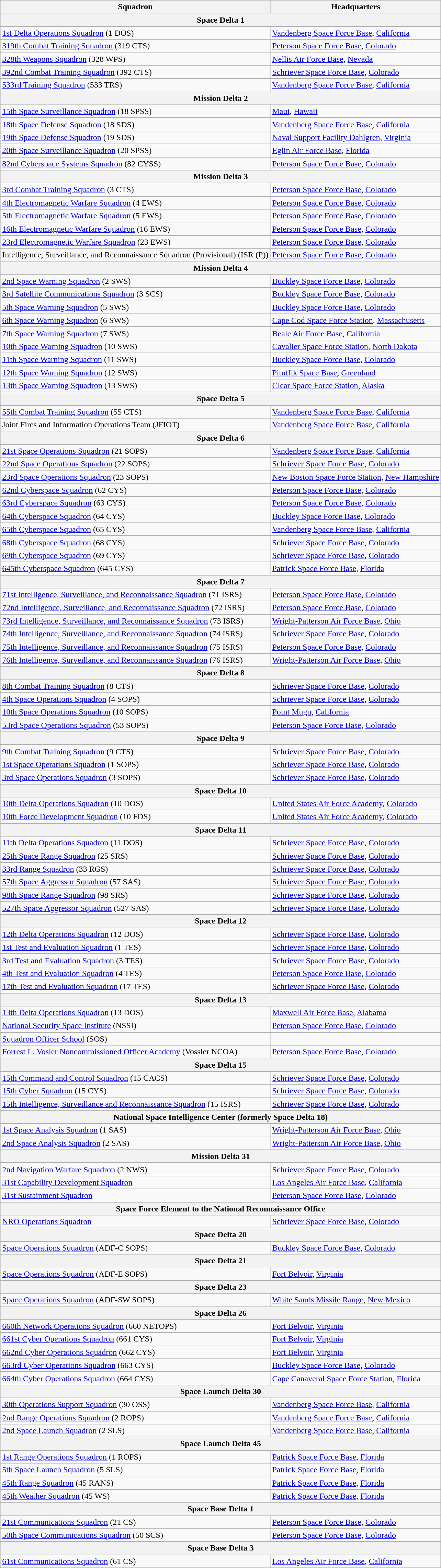<table class="wikitable">
<tr>
<th>Squadron</th>
<th>Headquarters</th>
</tr>
<tr>
<th colspan=2>Space Delta 1</th>
</tr>
<tr>
<td> <a href='#'>1st Delta Operations Squadron</a>  (1 DOS)</td>
<td><a href='#'>Vandenberg Space Force Base</a>, <a href='#'>California</a></td>
</tr>
<tr>
<td> <a href='#'>319th Combat Training Squadron</a>  (319 CTS)</td>
<td><a href='#'>Peterson Space Force Base</a>, <a href='#'>Colorado</a></td>
</tr>
<tr>
<td> <a href='#'>328th Weapons Squadron</a>  (328 WPS)</td>
<td><a href='#'>Nellis Air Force Base</a>, <a href='#'>Nevada</a></td>
</tr>
<tr>
<td> <a href='#'>392nd Combat Training Squadron</a>  (392 CTS)</td>
<td><a href='#'>Schriever Space Force Base</a>, <a href='#'>Colorado</a></td>
</tr>
<tr>
<td> <a href='#'>533rd Training Squadron</a>  (533 TRS)</td>
<td><a href='#'>Vandenberg Space Force Base</a>, <a href='#'>California</a></td>
</tr>
<tr>
<th colspan=2>Mission Delta 2</th>
</tr>
<tr>
<td> <a href='#'>15th Space Surveillance Squadron</a> (18 SPSS)</td>
<td><a href='#'>Maui</a>, <a href='#'>Hawaii</a></td>
</tr>
<tr>
<td> <a href='#'>18th Space Defense Squadron</a> (18 SDS)</td>
<td><a href='#'>Vandenberg Space Force Base</a>, <a href='#'>California</a></td>
</tr>
<tr>
<td> <a href='#'>19th Space Defense Squadron</a> (19 SDS)</td>
<td><a href='#'>Naval Support Facility Dahlgren</a>, <a href='#'>Virginia</a></td>
</tr>
<tr>
<td> <a href='#'>20th Space Surveillance Squadron</a> (20 SPSS)</td>
<td><a href='#'>Eglin Air Force Base</a>, <a href='#'>Florida</a></td>
</tr>
<tr>
<td> <a href='#'>82nd Cyberspace Systems Squadron</a> (82 CYSS)</td>
<td><a href='#'>Peterson Space Force Base</a>, <a href='#'>Colorado</a></td>
</tr>
<tr>
<th colspan=2>Mission Delta 3</th>
</tr>
<tr>
<td> <a href='#'>3rd Combat Training Squadron</a> (3 CTS)</td>
<td><a href='#'>Peterson Space Force Base</a>, <a href='#'>Colorado</a></td>
</tr>
<tr>
<td> <a href='#'>4th Electromagnetic Warfare Squadron</a> (4 EWS)</td>
<td><a href='#'>Peterson Space Force Base</a>, <a href='#'>Colorado</a></td>
</tr>
<tr>
<td> <a href='#'>5th Electromagnetic Warfare Squadron</a> (5 EWS)</td>
<td><a href='#'>Peterson Space Force Base</a>, <a href='#'>Colorado</a></td>
</tr>
<tr>
<td> <a href='#'>16th Electromagnetic Warfare Squadron</a> (16 EWS)</td>
<td><a href='#'>Peterson Space Force Base</a>, <a href='#'>Colorado</a></td>
</tr>
<tr>
<td> <a href='#'>23rd Electromagnetic Warfare Squadron</a> (23 EWS)</td>
<td><a href='#'>Peterson Space Force Base</a>, <a href='#'>Colorado</a></td>
</tr>
<tr>
<td> Intelligence, Surveillance, and Reconnaissance Squadron (Provisional) (ISR (P))</td>
<td><a href='#'>Peterson Space Force Base</a>, <a href='#'>Colorado</a></td>
</tr>
<tr>
<th colspan=2>Mission Delta 4</th>
</tr>
<tr>
<td> <a href='#'>2nd Space Warning Squadron</a> (2 SWS)</td>
<td><a href='#'>Buckley Space Force Base</a>, <a href='#'>Colorado</a></td>
</tr>
<tr>
<td> <a href='#'>3rd Satellite Communications Squadron</a> (3 SCS)</td>
<td><a href='#'>Buckley Space Force Base</a>, <a href='#'>Colorado</a></td>
</tr>
<tr>
<td> <a href='#'>5th Space Warning Squadron</a> (5 SWS)</td>
<td><a href='#'>Buckley Space Force Base</a>, <a href='#'>Colorado</a></td>
</tr>
<tr>
<td> <a href='#'>6th Space Warning Squadron</a> (6 SWS)</td>
<td><a href='#'>Cape Cod Space Force Station</a>, <a href='#'>Massachusetts</a></td>
</tr>
<tr>
<td> <a href='#'>7th Space Warning Squadron</a> (7 SWS)</td>
<td><a href='#'>Beale Air Force Base</a>, <a href='#'>California</a></td>
</tr>
<tr>
<td> <a href='#'>10th Space Warning Squadron</a> (10 SWS)</td>
<td><a href='#'>Cavalier Space Force Station</a>, <a href='#'>North Dakota</a></td>
</tr>
<tr>
<td> <a href='#'>11th Space Warning Squadron</a> (11 SWS)</td>
<td><a href='#'>Buckley Space Force Base</a>, <a href='#'>Colorado</a></td>
</tr>
<tr>
<td> <a href='#'>12th Space Warning Squadron</a> (12 SWS)</td>
<td><a href='#'>Pituffik Space Base</a>, <a href='#'>Greenland</a></td>
</tr>
<tr>
<td> <a href='#'>13th Space Warning Squadron</a> (13 SWS)</td>
<td><a href='#'>Clear Space Force Station</a>, <a href='#'>Alaska</a></td>
</tr>
<tr>
<th colspan=2>Space Delta 5</th>
</tr>
<tr>
<td> <a href='#'>55th Combat Training Squadron</a> (55 CTS)</td>
<td><a href='#'>Vandenberg Space Force Base</a>, <a href='#'>California</a></td>
</tr>
<tr>
<td> Joint Fires and Information Operations Team (JFIOT)</td>
<td><a href='#'>Vandenberg Space Force Base</a>, <a href='#'>California</a></td>
</tr>
<tr>
<th colspan=2>Space Delta 6</th>
</tr>
<tr>
<td> <a href='#'>21st Space Operations Squadron</a> (21 SOPS)</td>
<td><a href='#'>Vandenberg Space Force Base</a>, <a href='#'>California</a></td>
</tr>
<tr>
<td> <a href='#'>22nd Space Operations Squadron</a> (22 SOPS)</td>
<td><a href='#'>Schriever Space Force Base</a>, <a href='#'>Colorado</a></td>
</tr>
<tr>
<td> <a href='#'>23rd Space Operations Squadron</a> (23 SOPS)</td>
<td><a href='#'>New Boston Space Force Station</a>, <a href='#'>New Hampshire</a></td>
</tr>
<tr>
<td> <a href='#'>62nd Cyberspace Squadron</a> (62 CYS)</td>
<td><a href='#'>Peterson Space Force Base</a>, <a href='#'>Colorado</a></td>
</tr>
<tr>
<td> <a href='#'>63rd Cyberspace Squadron</a> (63 CYS)</td>
<td><a href='#'>Peterson Space Force Base</a>, <a href='#'>Colorado</a></td>
</tr>
<tr>
<td> <a href='#'>64th Cyberspace Squadron</a> (64 CYS)</td>
<td><a href='#'>Buckley Space Force Base</a>, <a href='#'>Colorado</a></td>
</tr>
<tr>
<td> <a href='#'>65th Cyberspace Squadron</a> (65 CYS)</td>
<td><a href='#'>Vandenberg Space Force Base</a>, <a href='#'>California</a></td>
</tr>
<tr>
<td> <a href='#'>68th Cyberspace Squadron</a> (68 CYS)</td>
<td><a href='#'>Schriever Space Force Base</a>, <a href='#'>Colorado</a></td>
</tr>
<tr>
<td> <a href='#'>69th Cyberspace Squadron</a> (69 CYS)</td>
<td><a href='#'>Schriever Space Force Base</a>, <a href='#'>Colorado</a></td>
</tr>
<tr>
<td> <a href='#'>645th Cyberspace Squadron</a> (645 CYS)</td>
<td><a href='#'>Patrick Space Force Base</a>, <a href='#'>Florida</a></td>
</tr>
<tr>
<th colspan=2>Space Delta 7</th>
</tr>
<tr>
<td> <a href='#'>71st Intelligence, Surveillance, and Reconnaissance Squadron</a> (71 ISRS)</td>
<td><a href='#'>Peterson Space Force Base</a>, <a href='#'>Colorado</a></td>
</tr>
<tr>
<td> <a href='#'>72nd Intelligence, Surveillance, and Reconnaissance Squadron</a> (72 ISRS)</td>
<td><a href='#'>Peterson Space Force Base</a>, <a href='#'>Colorado</a></td>
</tr>
<tr>
<td> <a href='#'>73rd Intelligence, Surveillance, and Reconnaissance Squadron</a> (73 ISRS)</td>
<td><a href='#'>Wright-Patterson Air Force Base</a>, <a href='#'>Ohio</a></td>
</tr>
<tr>
<td> <a href='#'>74th Intelligence, Surveillance, and Reconnaissance Squadron</a> (74 ISRS)</td>
<td><a href='#'>Schriever Space Force Base</a>, <a href='#'>Colorado</a></td>
</tr>
<tr>
<td> <a href='#'>75th Intelligence, Surveillance, and Reconnaissance Squadron</a> (75 ISRS)</td>
<td><a href='#'>Peterson Space Force Base</a>, <a href='#'>Colorado</a></td>
</tr>
<tr>
<td> <a href='#'>76th Intelligence, Surveillance, and Reconnaissance Squadron</a> (76 ISRS)</td>
<td><a href='#'>Wright-Patterson Air Force Base</a>, <a href='#'>Ohio</a></td>
</tr>
<tr>
<th colspan=2>Space Delta 8</th>
</tr>
<tr>
<td> <a href='#'>8th Combat Training Squadron</a> (8 CTS)</td>
<td><a href='#'>Schriever Space Force Base</a>, <a href='#'>Colorado</a></td>
</tr>
<tr>
<td> <a href='#'>4th Space Operations Squadron</a> (4 SOPS)</td>
<td><a href='#'>Schriever Space Force Base</a>, <a href='#'>Colorado</a></td>
</tr>
<tr>
<td> <a href='#'>10th Space Operations Squadron</a> (10 SOPS)</td>
<td><a href='#'>Point Mugu</a>, <a href='#'>California</a></td>
</tr>
<tr>
<td> <a href='#'>53rd Space Operations Squadron</a> (53 SOPS)</td>
<td><a href='#'>Peterson Space Force Base</a>, <a href='#'>Colorado</a></td>
</tr>
<tr>
<th colspan=2>Space Delta 9</th>
</tr>
<tr>
<td> <a href='#'>9th Combat Training Squadron</a> (9 CTS)</td>
<td><a href='#'>Schriever Space Force Base</a>, <a href='#'>Colorado</a></td>
</tr>
<tr>
<td> <a href='#'>1st Space Operations Squadron</a> (1 SOPS)</td>
<td><a href='#'>Schriever Space Force Base</a>, <a href='#'>Colorado</a></td>
</tr>
<tr>
<td> <a href='#'>3rd Space Operations Squadron</a> (3 SOPS)</td>
<td><a href='#'>Schriever Space Force Base</a>, <a href='#'>Colorado</a></td>
</tr>
<tr>
<th colspan=2>Space Delta 10</th>
</tr>
<tr>
<td> <a href='#'>10th Delta Operations Squadron</a> (10 DOS)</td>
<td><a href='#'>United States Air Force Academy</a>, <a href='#'>Colorado</a></td>
</tr>
<tr>
<td> <a href='#'>10th Force Development Squadron</a> (10 FDS)</td>
<td><a href='#'>United States Air Force Academy</a>, <a href='#'>Colorado</a></td>
</tr>
<tr>
<th colspan=2>Space Delta 11</th>
</tr>
<tr>
<td> <a href='#'>11th Delta Operations Squadron</a> (11 DOS)</td>
<td><a href='#'>Schriever Space Force Base</a>, <a href='#'>Colorado</a></td>
</tr>
<tr>
<td> <a href='#'>25th Space Range Squadron</a>  (25 SRS)</td>
<td><a href='#'>Schriever Space Force Base</a>, <a href='#'>Colorado</a></td>
</tr>
<tr>
<td> <a href='#'>33rd Range Squadron</a>  (33 RGS)</td>
<td><a href='#'>Schriever Space Force Base</a>, <a href='#'>Colorado</a></td>
</tr>
<tr>
<td> <a href='#'>57th Space Aggressor Squadron</a>  (57 SAS)</td>
<td><a href='#'>Schriever Space Force Base</a>, <a href='#'>Colorado</a></td>
</tr>
<tr>
<td> <a href='#'>98th Space Range Squadron</a>  (98 SRS)</td>
<td><a href='#'>Schriever Space Force Base</a>, <a href='#'>Colorado</a></td>
</tr>
<tr>
<td> <a href='#'>527th Space Aggressor Squadron</a>  (527 SAS)</td>
<td><a href='#'>Schriever Space Force Base</a>, <a href='#'>Colorado</a></td>
</tr>
<tr>
<th colspan=2>Space Delta 12</th>
</tr>
<tr>
<td> <a href='#'>12th Delta Operations Squadron</a> (12 DOS)</td>
<td><a href='#'>Schriever Space Force Base</a>, <a href='#'>Colorado</a></td>
</tr>
<tr>
<td> <a href='#'>1st Test and Evaluation Squadron</a>  (1 TES)</td>
<td><a href='#'>Schriever Space Force Base</a>, <a href='#'>Colorado</a></td>
</tr>
<tr>
<td> <a href='#'>3rd Test and Evaluation Squadron</a>  (3 TES)</td>
<td><a href='#'>Schriever Space Force Base</a>, <a href='#'>Colorado</a></td>
</tr>
<tr>
<td> <a href='#'>4th Test and Evaluation Squadron</a> (4 TES)</td>
<td><a href='#'>Peterson Space Force Base</a>, <a href='#'>Colorado</a></td>
</tr>
<tr>
<td> <a href='#'>17th Test and Evaluation Squadron</a> (17 TES)</td>
<td><a href='#'>Schriever Space Force Base</a>, <a href='#'>Colorado</a></td>
</tr>
<tr>
<th colspan=2>Space Delta 13</th>
</tr>
<tr>
<td> <a href='#'>13th Delta Operations Squadron</a> (13 DOS)</td>
<td><a href='#'>Maxwell Air Force Base</a>, <a href='#'>Alabama</a></td>
</tr>
<tr>
<td> <a href='#'>National Security Space Institute</a> (NSSI)</td>
<td><a href='#'>Peterson Space Force Base</a>, <a href='#'>Colorado</a></td>
</tr>
<tr>
<td> <a href='#'>Squadron Officer School</a> (SOS)</td>
<td></td>
</tr>
<tr>
<td> <a href='#'>Forrest L. Vosler Noncommissioned Officer Academy</a> (Vossler NCOA)</td>
<td><a href='#'>Peterson Space Force Base</a>, <a href='#'>Colorado</a></td>
</tr>
<tr>
<th colspan=2>Space Delta 15</th>
</tr>
<tr>
<td> <a href='#'>15th Command and Control Squadron</a> (15 CACS)</td>
<td><a href='#'>Schriever Space Force Base</a>, <a href='#'>Colorado</a></td>
</tr>
<tr>
<td> <a href='#'>15th Cyber Squadron</a> (15 CYS)</td>
<td><a href='#'>Schriever Space Force Base</a>, <a href='#'>Colorado</a></td>
</tr>
<tr>
<td> <a href='#'>15th Intelligence, Surveillance and Reconnaissance Squadron</a> (15 ISRS)</td>
<td><a href='#'>Schriever Space Force Base</a>, <a href='#'>Colorado</a></td>
</tr>
<tr>
<th colspan=2>National Space Intelligence Center (formerly Space Delta 18)</th>
</tr>
<tr>
<td> <a href='#'>1st Space Analysis Squadron</a> (1 SAS)</td>
<td><a href='#'>Wright-Patterson Air Force Base</a>, <a href='#'>Ohio</a></td>
</tr>
<tr>
<td> <a href='#'>2nd Space Analysis Squadron</a> (2 SAS)</td>
<td><a href='#'>Wright-Patterson Air Force Base</a>, <a href='#'>Ohio</a></td>
</tr>
<tr>
<th colspan=2>Mission Delta 31</th>
</tr>
<tr>
<td> <a href='#'>2nd Navigation Warfare Squadron</a> (2 NWS)</td>
<td><a href='#'>Schriever Space Force Base</a>, <a href='#'>Colorado</a></td>
</tr>
<tr>
<td> <a href='#'>31st Capability Development Squadron</a></td>
<td><a href='#'>Los Angeles Air Force Base</a>, <a href='#'>California</a></td>
</tr>
<tr>
<td> <a href='#'>31st Sustainment Squadron</a></td>
<td><a href='#'>Peterson Space Force Base</a>, <a href='#'>Colorado</a></td>
</tr>
<tr>
<th colspan=2>Space Force Element to the National Reconnaissance Office</th>
</tr>
<tr>
<td> <a href='#'>NRO Operations Squadron</a></td>
<td><a href='#'>Schriever Space Force Base</a>, <a href='#'>Colorado</a></td>
</tr>
<tr>
<th colspan=2>Space Delta 20</th>
</tr>
<tr>
<td> <a href='#'>Space Operations Squadron</a> (ADF-C SOPS)</td>
<td><a href='#'>Buckley Space Force Base</a>, <a href='#'>Colorado</a></td>
</tr>
<tr>
<th colspan=2>Space Delta 21</th>
</tr>
<tr>
<td> <a href='#'>Space Operations Squadron</a> (ADF-E SOPS)</td>
<td><a href='#'>Fort Belvoir</a>, <a href='#'>Virginia</a></td>
</tr>
<tr>
<th colspan=2>Space Delta 23</th>
</tr>
<tr>
<td> <a href='#'>Space Operations Squadron</a> (ADF-SW SOPS)</td>
<td><a href='#'>White Sands Missile Range</a>, <a href='#'>New Mexico</a></td>
</tr>
<tr>
<th colspan=2>Space Delta 26</th>
</tr>
<tr>
<td> <a href='#'>660th Network Operations Squadron</a> (660 NETOPS)</td>
<td><a href='#'>Fort Belvoir</a>, <a href='#'>Virginia</a></td>
</tr>
<tr>
<td> <a href='#'>661st Cyber Operations Squadron</a> (661 CYS)</td>
<td><a href='#'>Fort Belvoir</a>, <a href='#'>Virginia</a></td>
</tr>
<tr>
<td> <a href='#'>662nd Cyber Operations Squadron</a> (662 CYS)</td>
<td><a href='#'>Fort Belvoir</a>, <a href='#'>Virginia</a></td>
</tr>
<tr>
<td> <a href='#'>663rd Cyber Operations Squadron</a> (663 CYS)</td>
<td><a href='#'>Buckley Space Force Base</a>, <a href='#'>Colorado</a></td>
</tr>
<tr>
<td> <a href='#'>664th Cyber Operations Squadron</a> (664 CYS)</td>
<td><a href='#'>Cape Canaveral Space Force Station</a>, <a href='#'>Florida</a></td>
</tr>
<tr>
<th colspan=2>Space Launch Delta 30</th>
</tr>
<tr>
<td> <a href='#'>30th Operations Support Squadron</a> (30 OSS)</td>
<td><a href='#'>Vandenberg Space Force Base</a>, <a href='#'>California</a></td>
</tr>
<tr>
<td> <a href='#'>2nd Range Operations Squadron</a> (2 ROPS)</td>
<td><a href='#'>Vandenberg Space Force Base</a>, <a href='#'>California</a></td>
</tr>
<tr>
<td> <a href='#'>2nd Space Launch Squadron</a> (2 SLS)</td>
<td><a href='#'>Vandenberg Space Force Base</a>, <a href='#'>California</a></td>
</tr>
<tr>
<th colspan=2>Space Launch Delta 45</th>
</tr>
<tr>
<td> <a href='#'>1st Range Operations Squadron</a> (1 ROPS)</td>
<td><a href='#'>Patrick Space Force Base</a>, <a href='#'>Florida</a></td>
</tr>
<tr>
<td> <a href='#'>5th Space Launch Squadron</a> (5 SLS)</td>
<td><a href='#'>Patrick Space Force Base</a>, <a href='#'>Florida</a></td>
</tr>
<tr>
<td> <a href='#'>45th Range Squadron</a> (45 RANS)</td>
<td><a href='#'>Patrick Space Force Base</a>, <a href='#'>Florida</a></td>
</tr>
<tr>
<td> <a href='#'>45th Weather Squadron</a> (45 WS)</td>
<td><a href='#'>Patrick Space Force Base</a>, <a href='#'>Florida</a></td>
</tr>
<tr>
<th colspan=2>Space Base Delta 1</th>
</tr>
<tr>
<td> <a href='#'>21st Communications Squadron</a> (21 CS)</td>
<td><a href='#'>Peterson Space Force Base</a>, <a href='#'>Colorado</a></td>
</tr>
<tr>
<td> <a href='#'>50th Space Communications Squadron</a> (50 SCS)</td>
<td><a href='#'>Peterson Space Force Base</a>, <a href='#'>Colorado</a></td>
</tr>
<tr>
<th colspan=2>Space Base Delta 3</th>
</tr>
<tr>
<td> <a href='#'>61st Communications Squadron</a> (61 CS)</td>
<td><a href='#'>Los Angeles Air Force Base</a>, <a href='#'>California</a></td>
</tr>
</table>
